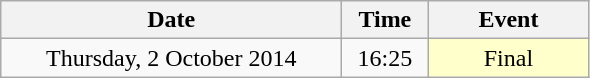<table class = "wikitable" style="text-align:center;">
<tr>
<th width=220>Date</th>
<th width=50>Time</th>
<th width=100>Event</th>
</tr>
<tr>
<td>Thursday, 2 October 2014</td>
<td>16:25</td>
<td bgcolor=ffffcc>Final</td>
</tr>
</table>
